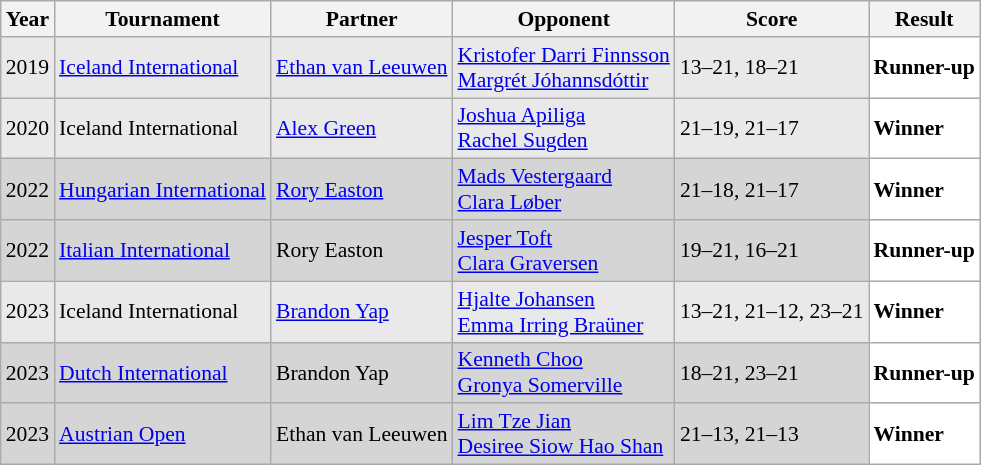<table class="sortable wikitable" style="font-size: 90%;">
<tr>
<th>Year</th>
<th>Tournament</th>
<th>Partner</th>
<th>Opponent</th>
<th>Score</th>
<th>Result</th>
</tr>
<tr style="background:#E9E9E9">
<td align="center">2019</td>
<td align="left"><a href='#'>Iceland International</a></td>
<td align="left"> <a href='#'>Ethan van Leeuwen</a></td>
<td align="left"> <a href='#'>Kristofer Darri Finnsson</a><br> <a href='#'>Margrét Jóhannsdóttir</a></td>
<td align="left">13–21, 18–21</td>
<td style="text-align:left; background:white"> <strong>Runner-up</strong></td>
</tr>
<tr style="background:#E9E9E9">
<td align="center">2020</td>
<td align="left">Iceland International</td>
<td align="left"> <a href='#'>Alex Green</a></td>
<td align="left"> <a href='#'>Joshua Apiliga</a><br> <a href='#'>Rachel Sugden</a></td>
<td align="left">21–19, 21–17</td>
<td style="text-align:left; background:white"> <strong>Winner</strong></td>
</tr>
<tr style="background:#D5D5D5">
<td align="center">2022</td>
<td align="left"><a href='#'>Hungarian International</a></td>
<td align="left"> <a href='#'>Rory Easton</a></td>
<td align="left"> <a href='#'>Mads Vestergaard</a><br> <a href='#'>Clara Løber</a></td>
<td align="left">21–18, 21–17</td>
<td style="text-align:left; background:white"> <strong>Winner</strong></td>
</tr>
<tr style="background:#D5D5D5">
<td align="center">2022</td>
<td align="left"><a href='#'>Italian International</a></td>
<td align="left"> Rory Easton</td>
<td align="left"> <a href='#'>Jesper Toft</a><br> <a href='#'>Clara Graversen</a></td>
<td align="left">19–21, 16–21</td>
<td style="text-align:left; background:white"> <strong>Runner-up</strong></td>
</tr>
<tr style="background:#E9E9E9">
<td align="center">2023</td>
<td align="left">Iceland International</td>
<td align="left"> <a href='#'>Brandon Yap</a></td>
<td align="left"> <a href='#'>Hjalte Johansen</a><br> <a href='#'>Emma Irring Braüner</a></td>
<td align="left">13–21, 21–12, 23–21</td>
<td style="text-align:left; background:white"> <strong>Winner</strong></td>
</tr>
<tr style="background:#D5D5D5">
<td align="center">2023</td>
<td align="left"><a href='#'>Dutch International</a></td>
<td align="left"> Brandon Yap</td>
<td align="left"> <a href='#'>Kenneth Choo</a><br> <a href='#'>Gronya Somerville</a></td>
<td align="left">18–21, 23–21</td>
<td style="text-align:left; background:white"> <strong>Runner-up</strong></td>
</tr>
<tr style="background:#D5D5D5">
<td align="center">2023</td>
<td align="left"><a href='#'>Austrian Open</a></td>
<td align="left"> Ethan van Leeuwen</td>
<td align="left"> <a href='#'>Lim Tze Jian</a><br> <a href='#'>Desiree Siow Hao Shan</a></td>
<td align="left">21–13, 21–13</td>
<td style="text-align:left; background:white"> <strong>Winner</strong></td>
</tr>
</table>
